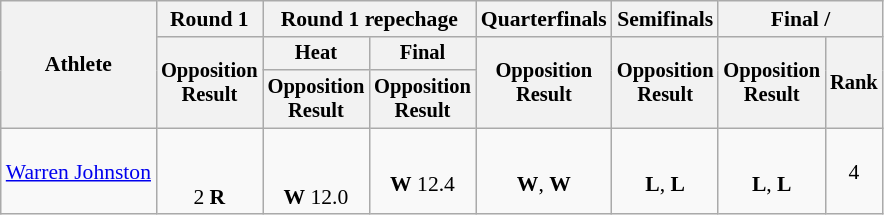<table class="wikitable" style="font-size:90%;text-align:center;">
<tr>
<th rowspan=3>Athlete</th>
<th>Round 1</th>
<th colspan=2>Round 1 repechage</th>
<th>Quarterfinals</th>
<th>Semifinals</th>
<th colspan=2>Final / </th>
</tr>
<tr style="font-size:95%">
<th rowspan=2>Opposition<br>Result</th>
<th>Heat</th>
<th>Final</th>
<th rowspan=2>Opposition<br>Result</th>
<th rowspan=2>Opposition<br>Result</th>
<th rowspan=2>Opposition<br>Result</th>
<th rowspan=2>Rank</th>
</tr>
<tr style="font-size:95%">
<th>Opposition<br>Result</th>
<th>Opposition<br>Result</th>
</tr>
<tr>
<td style="text-align:left;"><a href='#'>Warren Johnston</a></td>
<td><br><br>2 <strong>R</strong></td>
<td><br><br><strong>W</strong> 12.0</td>
<td><br><strong>W</strong> 12.4</td>
<td><br><strong>W</strong>, <strong>W</strong></td>
<td><br><strong>L</strong>, <strong>L</strong></td>
<td><br><strong>L</strong>, <strong>L</strong></td>
<td>4</td>
</tr>
</table>
